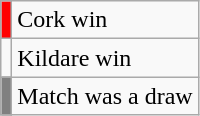<table class="wikitable">
<tr>
<td style="background-color:red"></td>
<td>Cork win</td>
</tr>
<tr>
<td style="background-color:cream"></td>
<td>Kildare win</td>
</tr>
<tr>
<td style="background-color:grey"></td>
<td>Match was a draw</td>
</tr>
</table>
